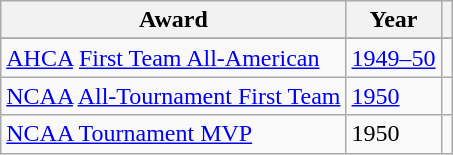<table class="wikitable">
<tr>
<th>Award</th>
<th>Year</th>
<th></th>
</tr>
<tr>
</tr>
<tr>
<td><a href='#'>AHCA</a> <a href='#'>First Team All-American</a></td>
<td><a href='#'>1949–50</a></td>
<td></td>
</tr>
<tr>
<td><a href='#'>NCAA</a> <a href='#'>All-Tournament First Team</a></td>
<td><a href='#'>1950</a></td>
<td></td>
</tr>
<tr>
<td><a href='#'>NCAA Tournament MVP</a></td>
<td>1950</td>
</tr>
</table>
